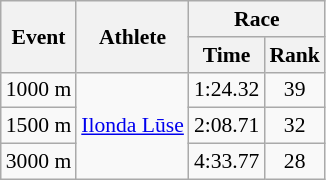<table class="wikitable" border="1" style="font-size:90%">
<tr>
<th rowspan=2>Event</th>
<th rowspan=2>Athlete</th>
<th colspan=2>Race</th>
</tr>
<tr>
<th>Time</th>
<th>Rank</th>
</tr>
<tr>
<td>1000 m</td>
<td rowspan=3><a href='#'>Ilonda Lūse</a></td>
<td align=center>1:24.32</td>
<td align=center>39</td>
</tr>
<tr>
<td>1500 m</td>
<td align=center>2:08.71</td>
<td align=center>32</td>
</tr>
<tr>
<td>3000 m</td>
<td align=center>4:33.77</td>
<td align=center>28</td>
</tr>
</table>
